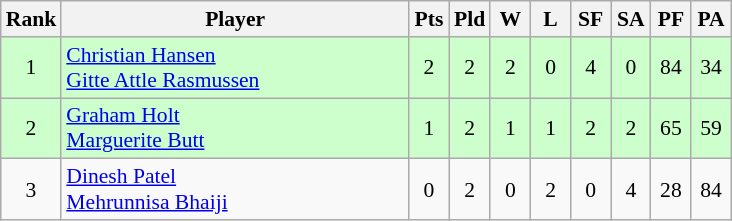<table class=wikitable style="text-align:center; font-size:90%">
<tr>
<th width="20">Rank</th>
<th width="225">Player</th>
<th width="20">Pts</th>
<th width="20">Pld</th>
<th width="20">W</th>
<th width="20">L</th>
<th width="20">SF</th>
<th width="20">SA</th>
<th width="20">PF</th>
<th width="20">PA</th>
</tr>
<tr bgcolor="#ccffcc">
<td>1</td>
<td style="text-align:left"> <a href='#'>Christian Hansen</a><br> <a href='#'>Gitte Attle Rasmussen</a></td>
<td>2</td>
<td>2</td>
<td>2</td>
<td>0</td>
<td>4</td>
<td>0</td>
<td>84</td>
<td>34</td>
</tr>
<tr bgcolor="#ccffcc">
<td>2</td>
<td style="text-align:left"> <a href='#'>Graham Holt</a><br> <a href='#'>Marguerite Butt</a></td>
<td>1</td>
<td>2</td>
<td>1</td>
<td>1</td>
<td>2</td>
<td>2</td>
<td>65</td>
<td>59</td>
</tr>
<tr>
<td>3</td>
<td style="text-align:left"> <a href='#'>Dinesh Patel</a><br> <a href='#'>Mehrunnisa Bhaiji</a></td>
<td>0</td>
<td>2</td>
<td>0</td>
<td>2</td>
<td>0</td>
<td>4</td>
<td>28</td>
<td>84</td>
</tr>
</table>
